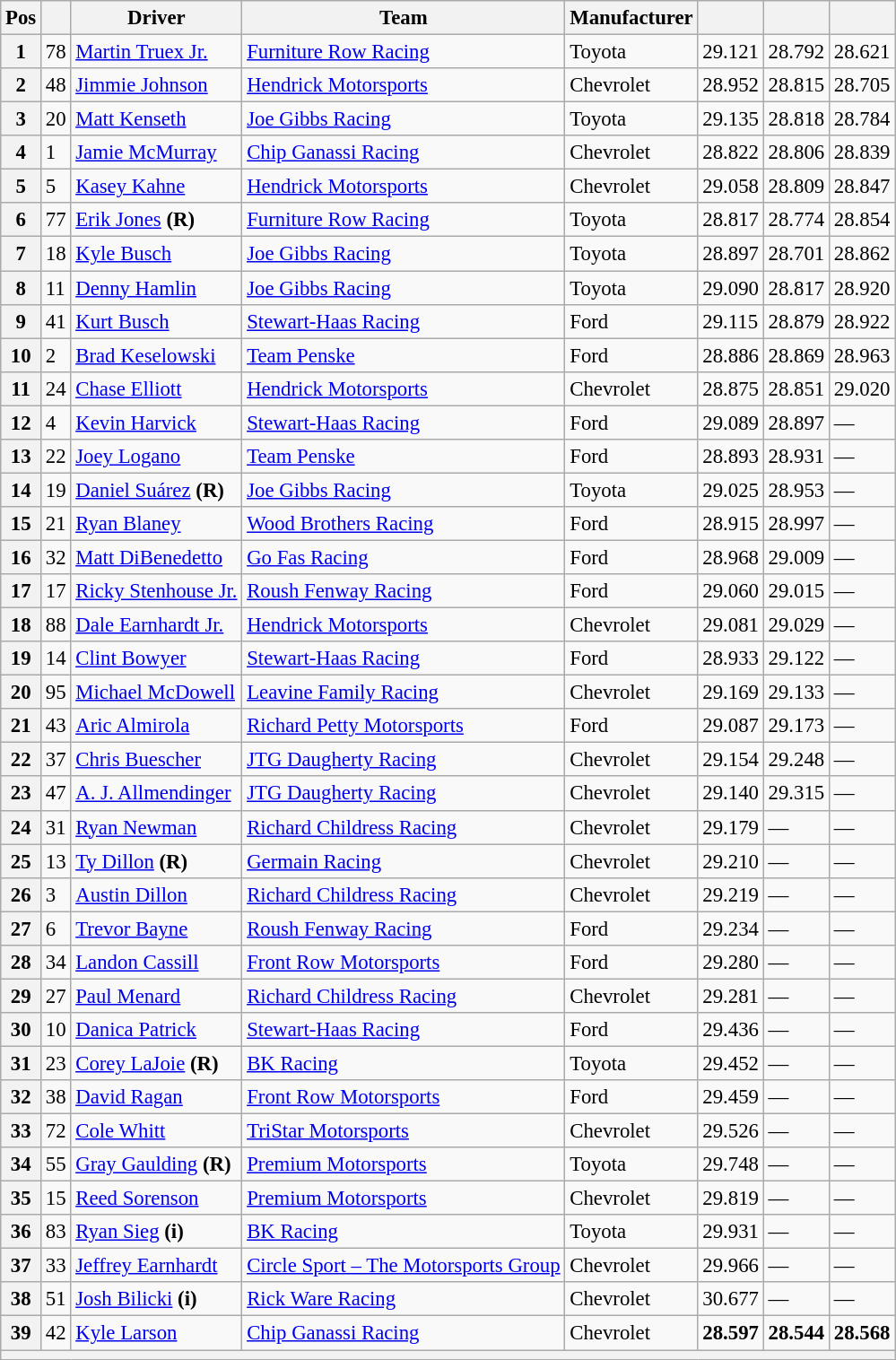<table class="wikitable" style="font-size:95%">
<tr>
<th>Pos</th>
<th></th>
<th>Driver</th>
<th>Team</th>
<th>Manufacturer</th>
<th></th>
<th></th>
<th></th>
</tr>
<tr>
<th>1</th>
<td>78</td>
<td><a href='#'>Martin Truex Jr.</a></td>
<td><a href='#'>Furniture Row Racing</a></td>
<td>Toyota</td>
<td>29.121</td>
<td>28.792</td>
<td>28.621</td>
</tr>
<tr>
<th>2</th>
<td>48</td>
<td><a href='#'>Jimmie Johnson</a></td>
<td><a href='#'>Hendrick Motorsports</a></td>
<td>Chevrolet</td>
<td>28.952</td>
<td>28.815</td>
<td>28.705</td>
</tr>
<tr>
<th>3</th>
<td>20</td>
<td><a href='#'>Matt Kenseth</a></td>
<td><a href='#'>Joe Gibbs Racing</a></td>
<td>Toyota</td>
<td>29.135</td>
<td>28.818</td>
<td>28.784</td>
</tr>
<tr>
<th>4</th>
<td>1</td>
<td><a href='#'>Jamie McMurray</a></td>
<td><a href='#'>Chip Ganassi Racing</a></td>
<td>Chevrolet</td>
<td>28.822</td>
<td>28.806</td>
<td>28.839</td>
</tr>
<tr>
<th>5</th>
<td>5</td>
<td><a href='#'>Kasey Kahne</a></td>
<td><a href='#'>Hendrick Motorsports</a></td>
<td>Chevrolet</td>
<td>29.058</td>
<td>28.809</td>
<td>28.847</td>
</tr>
<tr>
<th>6</th>
<td>77</td>
<td><a href='#'>Erik Jones</a> <strong>(R)</strong></td>
<td><a href='#'>Furniture Row Racing</a></td>
<td>Toyota</td>
<td>28.817</td>
<td>28.774</td>
<td>28.854</td>
</tr>
<tr>
<th>7</th>
<td>18</td>
<td><a href='#'>Kyle Busch</a></td>
<td><a href='#'>Joe Gibbs Racing</a></td>
<td>Toyota</td>
<td>28.897</td>
<td>28.701</td>
<td>28.862</td>
</tr>
<tr>
<th>8</th>
<td>11</td>
<td><a href='#'>Denny Hamlin</a></td>
<td><a href='#'>Joe Gibbs Racing</a></td>
<td>Toyota</td>
<td>29.090</td>
<td>28.817</td>
<td>28.920</td>
</tr>
<tr>
<th>9</th>
<td>41</td>
<td><a href='#'>Kurt Busch</a></td>
<td><a href='#'>Stewart-Haas Racing</a></td>
<td>Ford</td>
<td>29.115</td>
<td>28.879</td>
<td>28.922</td>
</tr>
<tr>
<th>10</th>
<td>2</td>
<td><a href='#'>Brad Keselowski</a></td>
<td><a href='#'>Team Penske</a></td>
<td>Ford</td>
<td>28.886</td>
<td>28.869</td>
<td>28.963</td>
</tr>
<tr>
<th>11</th>
<td>24</td>
<td><a href='#'>Chase Elliott</a></td>
<td><a href='#'>Hendrick Motorsports</a></td>
<td>Chevrolet</td>
<td>28.875</td>
<td>28.851</td>
<td>29.020</td>
</tr>
<tr>
<th>12</th>
<td>4</td>
<td><a href='#'>Kevin Harvick</a></td>
<td><a href='#'>Stewart-Haas Racing</a></td>
<td>Ford</td>
<td>29.089</td>
<td>28.897</td>
<td>—</td>
</tr>
<tr>
<th>13</th>
<td>22</td>
<td><a href='#'>Joey Logano</a></td>
<td><a href='#'>Team Penske</a></td>
<td>Ford</td>
<td>28.893</td>
<td>28.931</td>
<td>—</td>
</tr>
<tr>
<th>14</th>
<td>19</td>
<td><a href='#'>Daniel Suárez</a> <strong>(R)</strong></td>
<td><a href='#'>Joe Gibbs Racing</a></td>
<td>Toyota</td>
<td>29.025</td>
<td>28.953</td>
<td>—</td>
</tr>
<tr>
<th>15</th>
<td>21</td>
<td><a href='#'>Ryan Blaney</a></td>
<td><a href='#'>Wood Brothers Racing</a></td>
<td>Ford</td>
<td>28.915</td>
<td>28.997</td>
<td>—</td>
</tr>
<tr>
<th>16</th>
<td>32</td>
<td><a href='#'>Matt DiBenedetto</a></td>
<td><a href='#'>Go Fas Racing</a></td>
<td>Ford</td>
<td>28.968</td>
<td>29.009</td>
<td>—</td>
</tr>
<tr>
<th>17</th>
<td>17</td>
<td><a href='#'>Ricky Stenhouse Jr.</a></td>
<td><a href='#'>Roush Fenway Racing</a></td>
<td>Ford</td>
<td>29.060</td>
<td>29.015</td>
<td>—</td>
</tr>
<tr>
<th>18</th>
<td>88</td>
<td><a href='#'>Dale Earnhardt Jr.</a></td>
<td><a href='#'>Hendrick Motorsports</a></td>
<td>Chevrolet</td>
<td>29.081</td>
<td>29.029</td>
<td>—</td>
</tr>
<tr>
<th>19</th>
<td>14</td>
<td><a href='#'>Clint Bowyer</a></td>
<td><a href='#'>Stewart-Haas Racing</a></td>
<td>Ford</td>
<td>28.933</td>
<td>29.122</td>
<td>—</td>
</tr>
<tr>
<th>20</th>
<td>95</td>
<td><a href='#'>Michael McDowell</a></td>
<td><a href='#'>Leavine Family Racing</a></td>
<td>Chevrolet</td>
<td>29.169</td>
<td>29.133</td>
<td>—</td>
</tr>
<tr>
<th>21</th>
<td>43</td>
<td><a href='#'>Aric Almirola</a></td>
<td><a href='#'>Richard Petty Motorsports</a></td>
<td>Ford</td>
<td>29.087</td>
<td>29.173</td>
<td>—</td>
</tr>
<tr>
<th>22</th>
<td>37</td>
<td><a href='#'>Chris Buescher</a></td>
<td><a href='#'>JTG Daugherty Racing</a></td>
<td>Chevrolet</td>
<td>29.154</td>
<td>29.248</td>
<td>—</td>
</tr>
<tr>
<th>23</th>
<td>47</td>
<td><a href='#'>A. J. Allmendinger</a></td>
<td><a href='#'>JTG Daugherty Racing</a></td>
<td>Chevrolet</td>
<td>29.140</td>
<td>29.315</td>
<td>—</td>
</tr>
<tr>
<th>24</th>
<td>31</td>
<td><a href='#'>Ryan Newman</a></td>
<td><a href='#'>Richard Childress Racing</a></td>
<td>Chevrolet</td>
<td>29.179</td>
<td>—</td>
<td>—</td>
</tr>
<tr>
<th>25</th>
<td>13</td>
<td><a href='#'>Ty Dillon</a> <strong>(R)</strong></td>
<td><a href='#'>Germain Racing</a></td>
<td>Chevrolet</td>
<td>29.210</td>
<td>—</td>
<td>—</td>
</tr>
<tr>
<th>26</th>
<td>3</td>
<td><a href='#'>Austin Dillon</a></td>
<td><a href='#'>Richard Childress Racing</a></td>
<td>Chevrolet</td>
<td>29.219</td>
<td>—</td>
<td>—</td>
</tr>
<tr>
<th>27</th>
<td>6</td>
<td><a href='#'>Trevor Bayne</a></td>
<td><a href='#'>Roush Fenway Racing</a></td>
<td>Ford</td>
<td>29.234</td>
<td>—</td>
<td>—</td>
</tr>
<tr>
<th>28</th>
<td>34</td>
<td><a href='#'>Landon Cassill</a></td>
<td><a href='#'>Front Row Motorsports</a></td>
<td>Ford</td>
<td>29.280</td>
<td>—</td>
<td>—</td>
</tr>
<tr>
<th>29</th>
<td>27</td>
<td><a href='#'>Paul Menard</a></td>
<td><a href='#'>Richard Childress Racing</a></td>
<td>Chevrolet</td>
<td>29.281</td>
<td>—</td>
<td>—</td>
</tr>
<tr>
<th>30</th>
<td>10</td>
<td><a href='#'>Danica Patrick</a></td>
<td><a href='#'>Stewart-Haas Racing</a></td>
<td>Ford</td>
<td>29.436</td>
<td>—</td>
<td>—</td>
</tr>
<tr>
<th>31</th>
<td>23</td>
<td><a href='#'>Corey LaJoie</a> <strong>(R)</strong></td>
<td><a href='#'>BK Racing</a></td>
<td>Toyota</td>
<td>29.452</td>
<td>—</td>
<td>—</td>
</tr>
<tr>
<th>32</th>
<td>38</td>
<td><a href='#'>David Ragan</a></td>
<td><a href='#'>Front Row Motorsports</a></td>
<td>Ford</td>
<td>29.459</td>
<td>—</td>
<td>—</td>
</tr>
<tr>
<th>33</th>
<td>72</td>
<td><a href='#'>Cole Whitt</a></td>
<td><a href='#'>TriStar Motorsports</a></td>
<td>Chevrolet</td>
<td>29.526</td>
<td>—</td>
<td>—</td>
</tr>
<tr>
<th>34</th>
<td>55</td>
<td><a href='#'>Gray Gaulding</a> <strong>(R)</strong></td>
<td><a href='#'>Premium Motorsports</a></td>
<td>Toyota</td>
<td>29.748</td>
<td>—</td>
<td>—</td>
</tr>
<tr>
<th>35</th>
<td>15</td>
<td><a href='#'>Reed Sorenson</a></td>
<td><a href='#'>Premium Motorsports</a></td>
<td>Chevrolet</td>
<td>29.819</td>
<td>—</td>
<td>—</td>
</tr>
<tr>
<th>36</th>
<td>83</td>
<td><a href='#'>Ryan Sieg</a> <strong>(i)</strong></td>
<td><a href='#'>BK Racing</a></td>
<td>Toyota</td>
<td>29.931</td>
<td>—</td>
<td>—</td>
</tr>
<tr>
<th>37</th>
<td>33</td>
<td><a href='#'>Jeffrey Earnhardt</a></td>
<td><a href='#'>Circle Sport – The Motorsports Group</a></td>
<td>Chevrolet</td>
<td>29.966</td>
<td>—</td>
<td>—</td>
</tr>
<tr>
<th>38</th>
<td>51</td>
<td><a href='#'>Josh Bilicki</a> <strong>(i)</strong></td>
<td><a href='#'>Rick Ware Racing</a></td>
<td>Chevrolet</td>
<td>30.677</td>
<td>—</td>
<td>—</td>
</tr>
<tr>
<th>39</th>
<td>42</td>
<td><a href='#'>Kyle Larson</a></td>
<td><a href='#'>Chip Ganassi Racing</a></td>
<td>Chevrolet</td>
<td><strong>28.597</strong></td>
<td><strong>28.544</strong></td>
<td><strong>28.568</strong></td>
</tr>
<tr>
<th colspan="8"></th>
</tr>
</table>
